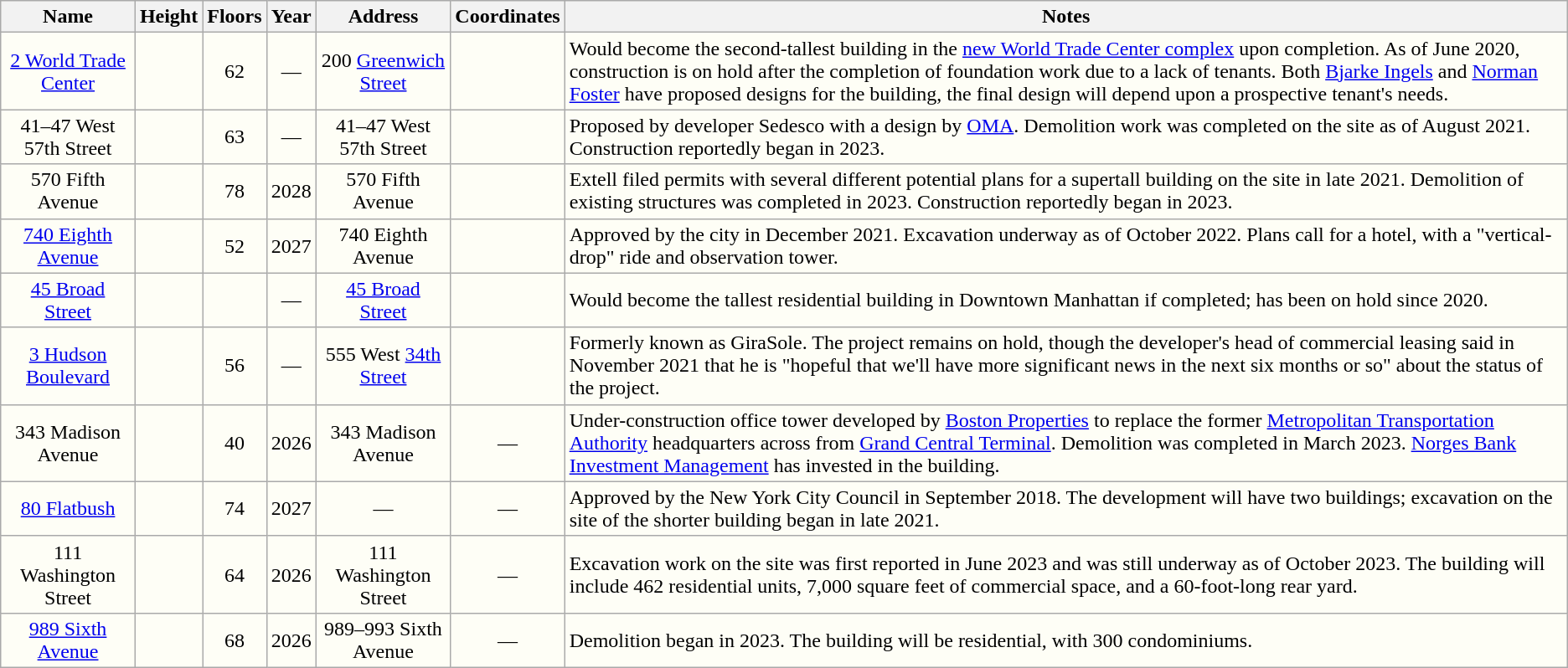<table class="wikitable sortable" style="text-align:center; background:#fefef6">
<tr>
<th>Name</th>
<th data-sort-type="number">Height<br></th>
<th>Floors</th>
<th>Year<br></th>
<th data-sort-type="text">Address</th>
<th data-sort-type="number">Coordinates</th>
<th class="unsortable">Notes</th>
</tr>
<tr>
<td><a href='#'>2 World Trade Center</a></td>
<td></td>
<td>62</td>
<td>—</td>
<td>200 <a href='#'>Greenwich Street</a></td>
<td></td>
<td align=left>Would become the second-tallest building in the <a href='#'>new World Trade Center complex</a> upon completion. As of June 2020, construction is on hold after the completion of foundation work due to a lack of tenants. Both <a href='#'>Bjarke Ingels</a> and <a href='#'>Norman Foster</a> have proposed designs for the building, the final design will depend upon a prospective tenant's needs.</td>
</tr>
<tr>
<td>41–47 West 57th Street</td>
<td></td>
<td>63</td>
<td>—</td>
<td>41–47 West 57th Street</td>
<td></td>
<td align=left>Proposed by developer Sedesco with a design by <a href='#'>OMA</a>. Demolition work was completed on the site as of August 2021. Construction reportedly began in 2023.</td>
</tr>
<tr>
<td>570 Fifth Avenue</td>
<td></td>
<td>78</td>
<td>2028</td>
<td>570 Fifth Avenue</td>
<td></td>
<td align=left>Extell filed permits with several different potential plans for a supertall building on the site in late 2021. Demolition of existing structures was completed in 2023. Construction reportedly began in 2023.</td>
</tr>
<tr>
<td><a href='#'>740 Eighth Avenue</a></td>
<td></td>
<td>52</td>
<td>2027</td>
<td>740 Eighth Avenue</td>
<td></td>
<td align=left>Approved by the city in December 2021. Excavation underway as of October 2022. Plans call for a hotel, with a "vertical-drop" ride and observation tower.</td>
</tr>
<tr>
<td><a href='#'>45 Broad Street</a></td>
<td></td>
<td></td>
<td>—</td>
<td><a href='#'>45 Broad Street</a></td>
<td></td>
<td align=left>Would become the tallest residential building in Downtown Manhattan if completed; has been on hold since 2020.</td>
</tr>
<tr>
<td><a href='#'>3 Hudson Boulevard</a></td>
<td></td>
<td>56</td>
<td>—</td>
<td>555 West <a href='#'>34th Street</a></td>
<td></td>
<td align=left>Formerly known as GiraSole. The project remains on hold, though the developer's head of commercial leasing said in November 2021 that he is "hopeful that we'll have more significant news in the next six months or so" about the status of the project.</td>
</tr>
<tr>
<td>343 Madison Avenue</td>
<td></td>
<td>40</td>
<td>2026</td>
<td>343 Madison Avenue</td>
<td>—</td>
<td align="left">Under-construction office tower developed by <a href='#'>Boston Properties</a> to replace the former <a href='#'>Metropolitan Transportation Authority</a> headquarters across from <a href='#'>Grand Central Terminal</a>. Demolition was completed in March 2023. <a href='#'>Norges Bank Investment Management</a> has invested in the building.</td>
</tr>
<tr>
<td><a href='#'>80 Flatbush</a></td>
<td></td>
<td>74</td>
<td>2027</td>
<td>—</td>
<td>—</td>
<td align=left>Approved by the New York City Council in September 2018. The development will have two buildings; excavation on the site of the shorter building began in late 2021.</td>
</tr>
<tr>
<td>111 Washington Street</td>
<td></td>
<td>64</td>
<td>2026</td>
<td>111 Washington Street</td>
<td>—</td>
<td align="left">Excavation work on the site was first reported in June 2023 and was still underway as of October 2023. The building will include 462 residential units, 7,000 square feet of commercial space, and a 60-foot-long rear yard.</td>
</tr>
<tr>
<td><a href='#'>989 Sixth Avenue</a></td>
<td></td>
<td>68</td>
<td>2026</td>
<td>989–993 Sixth Avenue</td>
<td>—</td>
<td align=left>Demolition began in 2023. The building will be residential, with 300 condominiums.</td>
</tr>
</table>
